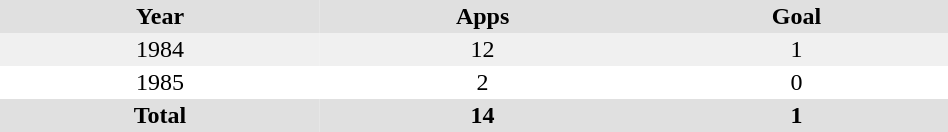<table border="0" cellpadding="2" cellspacing="0" style="width:50%;">
<tr style="text-align:center; background:#e0e0e0;">
<th>Year</th>
<th>Apps</th>
<th>Goal</th>
</tr>
<tr style="text-align:center; background:#f0f0f0;">
<td>1984</td>
<td>12</td>
<td>1</td>
</tr>
<tr style="text-align:center;">
<td>1985</td>
<td>2</td>
<td>0</td>
</tr>
<tr style="text-align:center; background:#e0e0e0;">
<th colspan="1">Total</th>
<th style="text-align:center;">14</th>
<th style="text-align:center;">1</th>
</tr>
</table>
